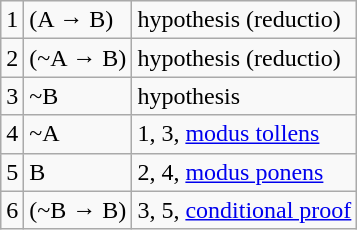<table class="wikitable">
<tr>
<td>1</td>
<td>(A → B)</td>
<td>hypothesis (reductio)</td>
</tr>
<tr>
<td>2</td>
<td>(~A → B)</td>
<td>hypothesis (reductio)</td>
</tr>
<tr>
<td>3</td>
<td>~B</td>
<td>hypothesis</td>
</tr>
<tr>
<td>4</td>
<td>~A</td>
<td>1, 3, <a href='#'>modus tollens</a></td>
</tr>
<tr>
<td>5</td>
<td>B</td>
<td>2, 4, <a href='#'>modus ponens</a></td>
</tr>
<tr>
<td>6</td>
<td>(~B → B)</td>
<td>3, 5, <a href='#'>conditional proof</a></td>
</tr>
</table>
